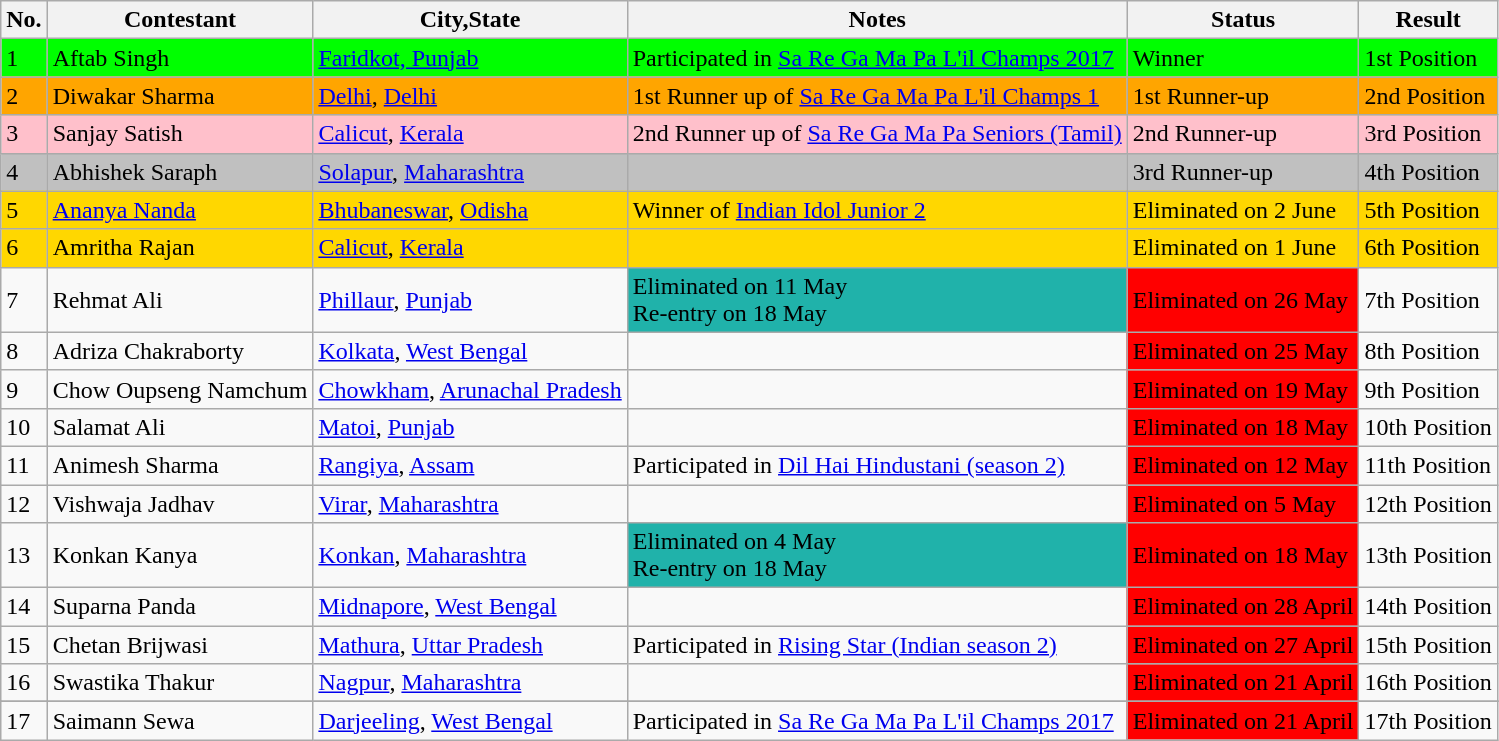<table class="wikitable sortable mw-collapsible">
<tr>
<th rowspan="1">No.</th>
<th rowspan="1">Contestant</th>
<th>City,State</th>
<th>Notes</th>
<th>Status</th>
<th rowspan="1">Result</th>
</tr>
<tr>
<td bgcolor="lime">1</td>
<td bgcolor="lime">Aftab Singh</td>
<td bgcolor="lime"><a href='#'>Faridkot, Punjab</a></td>
<td bgcolor="lime">Participated in <a href='#'>Sa Re Ga Ma Pa L'il Champs 2017</a></td>
<td bgcolor="lime">Winner</td>
<td bgcolor="lime">1st Position</td>
</tr>
<tr>
<td bgcolor="orange">2</td>
<td bgcolor="orange">Diwakar Sharma</td>
<td bgcolor="orange"><a href='#'>Delhi</a>, <a href='#'>Delhi</a></td>
<td bgcolor="orange">1st Runner up of <a href='#'>Sa Re Ga Ma Pa L'il Champs 1</a></td>
<td bgcolor="orange">1st Runner-up</td>
<td bgcolor="orange">2nd Position</td>
</tr>
<tr>
<td bgcolor="pink">3</td>
<td bgcolor="pink">Sanjay Satish</td>
<td bgcolor="pink"><a href='#'>Calicut</a>, <a href='#'>Kerala</a></td>
<td bgcolor="pink">2nd Runner up of <a href='#'>Sa Re Ga Ma Pa Seniors (Tamil)</a></td>
<td bgcolor="pink">2nd Runner-up</td>
<td bgcolor="pink">3rd Position</td>
</tr>
<tr>
<td bgcolor="silver">4</td>
<td bgcolor="silver">Abhishek Saraph</td>
<td bgcolor="silver"><a href='#'>Solapur</a>, <a href='#'>Maharashtra</a></td>
<td bgcolor="silver"></td>
<td bgcolor="silver">3rd Runner-up</td>
<td bgcolor="silver">4th Position</td>
</tr>
<tr>
<td bgcolor="gold">5</td>
<td bgcolor="gold"><a href='#'>Ananya Nanda</a></td>
<td bgcolor="gold"><a href='#'>Bhubaneswar</a>, <a href='#'>Odisha</a></td>
<td bgcolor="gold">Winner of <a href='#'>Indian Idol Junior 2</a></td>
<td bgcolor="gold">Eliminated on 2 June</td>
<td bgcolor="gold">5th Position</td>
</tr>
<tr>
<td bgcolor="gold">6</td>
<td bgcolor="gold">Amritha Rajan</td>
<td bgcolor="gold"><a href='#'>Calicut</a>, <a href='#'>Kerala</a></td>
<td bgcolor="gold"></td>
<td bgcolor="gold">Eliminated on 1 June</td>
<td bgcolor="gold">6th Position</td>
</tr>
<tr>
<td>7</td>
<td>Rehmat Ali</td>
<td><a href='#'>Phillaur</a>, <a href='#'>Punjab</a></td>
<td bgcolor="lightseagreen">Eliminated on 11 May<br>Re-entry on 18 May</td>
<td bgcolor="red">Eliminated on 26 May</td>
<td>7th Position</td>
</tr>
<tr>
<td>8</td>
<td>Adriza Chakraborty</td>
<td><a href='#'>Kolkata</a>, <a href='#'>West Bengal</a></td>
<td></td>
<td bgcolor="red">Eliminated on 25 May</td>
<td>8th Position</td>
</tr>
<tr>
<td>9</td>
<td>Chow Oupseng Namchum</td>
<td><a href='#'>Chowkham</a>, <a href='#'>Arunachal Pradesh</a></td>
<td></td>
<td bgcolor="red">Eliminated on 19 May</td>
<td>9th Position</td>
</tr>
<tr>
<td>10</td>
<td>Salamat Ali</td>
<td><a href='#'>Matoi</a>, <a href='#'>Punjab</a></td>
<td></td>
<td bgcolor="red">Eliminated on 18 May</td>
<td>10th Position</td>
</tr>
<tr>
<td>11</td>
<td>Animesh Sharma</td>
<td><a href='#'>Rangiya</a>, <a href='#'>Assam</a></td>
<td>Participated in <a href='#'>Dil Hai Hindustani (season 2)</a></td>
<td bgcolor="red">Eliminated on 12 May</td>
<td>11th Position</td>
</tr>
<tr>
<td>12</td>
<td>Vishwaja Jadhav</td>
<td><a href='#'>Virar</a>, <a href='#'>Maharashtra</a></td>
<td></td>
<td bgcolor="red">Eliminated on 5 May</td>
<td>12th Position</td>
</tr>
<tr>
<td>13</td>
<td>Konkan Kanya</td>
<td><a href='#'>Konkan</a>, <a href='#'>Maharashtra</a></td>
<td bgcolor="lightseagreen">Eliminated on 4 May<br>Re-entry on 18 May</td>
<td bgcolor="red">Eliminated on 18 May</td>
<td>13th Position</td>
</tr>
<tr>
<td>14</td>
<td>Suparna Panda</td>
<td><a href='#'>Midnapore</a>, <a href='#'>West Bengal</a></td>
<td></td>
<td bgcolor="red">Eliminated on 28 April</td>
<td>14th Position</td>
</tr>
<tr>
<td>15</td>
<td>Chetan Brijwasi</td>
<td><a href='#'>Mathura</a>, <a href='#'>Uttar Pradesh</a></td>
<td>Participated in <a href='#'>Rising Star (Indian season 2)</a></td>
<td bgcolor="red">Eliminated on 27 April</td>
<td>15th Position</td>
</tr>
<tr>
<td>16</td>
<td>Swastika Thakur</td>
<td><a href='#'>Nagpur</a>, <a href='#'>Maharashtra</a></td>
<td></td>
<td bgcolor="red">Eliminated on 21 April</td>
<td>16th Position</td>
</tr>
<tr>
</tr>
<tr>
<td>17</td>
<td>Saimann Sewa</td>
<td><a href='#'>Darjeeling</a>, <a href='#'>West Bengal</a></td>
<td>Participated in <a href='#'>Sa Re Ga Ma Pa L'il Champs 2017</a></td>
<td bgcolor="red">Eliminated on 21 April</td>
<td>17th Position</td>
</tr>
</table>
